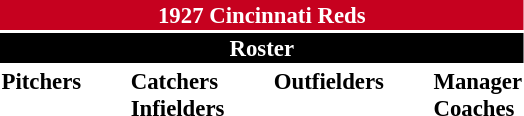<table class="toccolours" style="font-size: 95%;">
<tr>
<th colspan="10" style="background-color: #c6011f; color: white; text-align: center;">1927 Cincinnati Reds</th>
</tr>
<tr>
<td colspan="10" style="background-color: black; color: white; text-align: center;"><strong>Roster</strong></td>
</tr>
<tr>
<td valign="top"><strong>Pitchers</strong><br>








</td>
<td width="25px"></td>
<td valign="top"><strong>Catchers</strong><br>


<strong>Infielders</strong>









</td>
<td width="25px"></td>
<td valign="top"><strong>Outfielders</strong><br>




</td>
<td width="25px"></td>
<td valign="top"><strong>Manager</strong><br>
<strong>Coaches</strong>
</td>
</tr>
</table>
